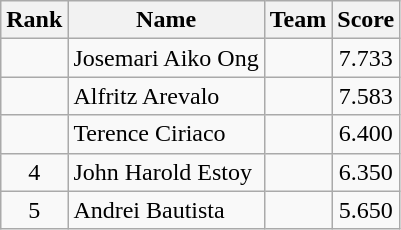<table class="wikitable" style="text-align:center">
<tr>
<th>Rank</th>
<th>Name</th>
<th>Team</th>
<th>Score</th>
</tr>
<tr>
<td></td>
<td align="left">Josemari Aiko Ong</td>
<td align="left"></td>
<td>7.733</td>
</tr>
<tr>
<td></td>
<td align="left">Alfritz Arevalo</td>
<td align="left"></td>
<td>7.583</td>
</tr>
<tr>
<td></td>
<td align="left">Terence Ciriaco</td>
<td align="left"></td>
<td>6.400</td>
</tr>
<tr>
<td>4</td>
<td align="left">John Harold Estoy</td>
<td align="left"></td>
<td>6.350</td>
</tr>
<tr>
<td>5</td>
<td align="left">Andrei Bautista</td>
<td align="left"></td>
<td>5.650</td>
</tr>
</table>
